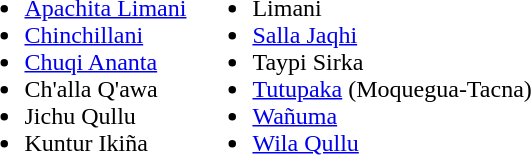<table>
<tr valign="top">
<td><br><ul><li><a href='#'>Apachita Limani</a></li><li><a href='#'>Chinchillani</a></li><li><a href='#'>Chuqi Ananta</a></li><li>Ch'alla Q'awa</li><li>Jichu Qullu</li><li>Kuntur Ikiña</li></ul></td>
<td><br><ul><li>Limani</li><li><a href='#'>Salla Jaqhi</a></li><li>Taypi Sirka</li><li><a href='#'>Tutupaka</a> (Moquegua-Tacna)</li><li><a href='#'>Wañuma</a></li><li><a href='#'>Wila Qullu</a></li></ul></td>
</tr>
</table>
